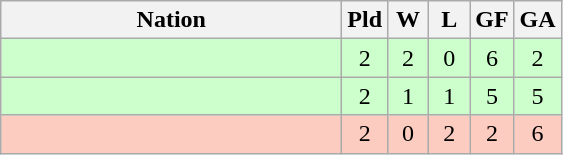<table class=wikitable style="text-align:center">
<tr>
<th width=220>Nation</th>
<th width=20>Pld</th>
<th width=20>W</th>
<th width=20>L</th>
<th width=20>GF</th>
<th width=20>GA</th>
</tr>
<tr bgcolor="#ccffcc">
<td align=left></td>
<td>2</td>
<td>2</td>
<td>0</td>
<td>6</td>
<td>2</td>
</tr>
<tr bgcolor="#ccffcc">
<td align=left></td>
<td>2</td>
<td>1</td>
<td>1</td>
<td>5</td>
<td>5</td>
</tr>
<tr bgcolor="#fcccc">
<td align=left></td>
<td>2</td>
<td>0</td>
<td>2</td>
<td>2</td>
<td>6</td>
</tr>
</table>
